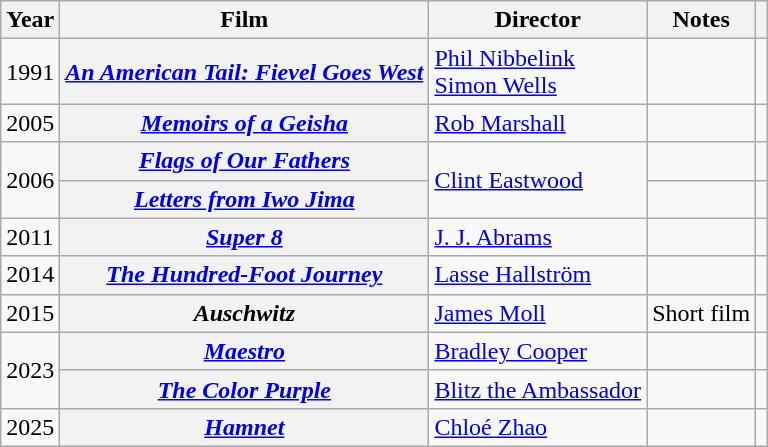<table class="wikitable plainrowheaders">
<tr>
<th scope="col">Year</th>
<th scope="col">Film</th>
<th scope="col">Director</th>
<th scope="col" class="unsortable">Notes</th>
<th></th>
</tr>
<tr>
<td>1991</td>
<th scope="row"><em><a href='#'>An American Tail: Fievel Goes West</a></em></th>
<td><a href='#'>Phil Nibbelink</a><br><a href='#'>Simon Wells</a></td>
<td></td>
<td></td>
</tr>
<tr>
<td>2005</td>
<th scope="row"><em><a href='#'>Memoirs of a Geisha</a></em></th>
<td><a href='#'>Rob Marshall</a></td>
<td></td>
<td></td>
</tr>
<tr>
<td rowspan="2">2006</td>
<th scope="row"><em><a href='#'>Flags of Our Fathers</a></em></th>
<td rowspan="2"><a href='#'>Clint Eastwood</a></td>
<td></td>
<td></td>
</tr>
<tr>
<th scope="row"><em><a href='#'>Letters from Iwo Jima</a></em></th>
<td></td>
<td></td>
</tr>
<tr>
<td>2011</td>
<th scope="row"><em><a href='#'>Super 8</a></em></th>
<td><a href='#'>J. J. Abrams</a></td>
<td></td>
<td></td>
</tr>
<tr>
<td>2014</td>
<th scope="row"><em><a href='#'>The Hundred-Foot Journey</a></em></th>
<td><a href='#'>Lasse Hallström</a></td>
<td></td>
<td></td>
</tr>
<tr>
<td>2015</td>
<th scope="row"><em>Auschwitz</em></th>
<td><a href='#'>James Moll</a></td>
<td>Short film</td>
<td></td>
</tr>
<tr>
<td rowspan="2">2023</td>
<th scope="row"><em><a href='#'>Maestro</a></em></th>
<td><a href='#'>Bradley Cooper</a></td>
<td></td>
<td></td>
</tr>
<tr>
<th scope="row"><em><a href='#'>The Color Purple</a></em></th>
<td><a href='#'>Blitz the Ambassador</a></td>
<td></td>
<td></td>
</tr>
<tr>
<td>2025</td>
<th scope="row"><em><a href='#'>Hamnet</a></em></th>
<td><a href='#'>Chloé Zhao</a></td>
<td></td>
<td></td>
</tr>
</table>
